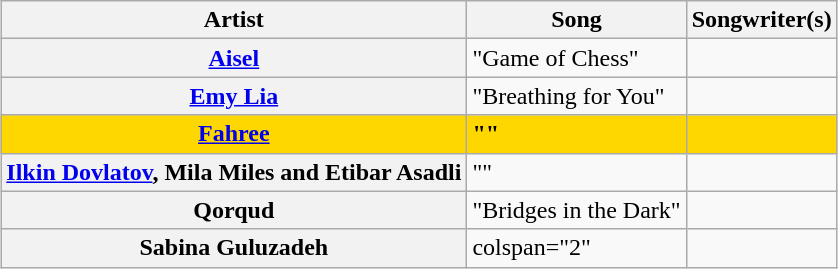<table class="wikitable sortable plainrowheaders" style="margin: 1em auto 1em auto;">
<tr>
<th scope="col">Artist</th>
<th scope="col">Song</th>
<th scope="col" class="unsortable">Songwriter(s)</th>
</tr>
<tr>
<th scope="row"><a href='#'>Aisel</a></th>
<td>"Game of Chess"</td>
<td></td>
</tr>
<tr>
<th scope="row"><a href='#'>Emy Lia</a></th>
<td>"Breathing for You"</td>
<td></td>
</tr>
<tr style="font-weight:bold; background:gold;">
<th scope="row" style="font-weight:bold; background:gold;"><a href='#'>Fahree</a></th>
<td>""</td>
<td></td>
</tr>
<tr>
<th scope="row"><a href='#'>Ilkin Dovlatov</a>, Mila Miles and Etibar Asadli</th>
<td>""</td>
<td></td>
</tr>
<tr>
<th scope="row">Qorqud</th>
<td>"Bridges in the Dark"</td>
<td></td>
</tr>
<tr>
<th scope="row">Sabina Guluzadeh</th>
<td>colspan="2" </td>
</tr>
</table>
